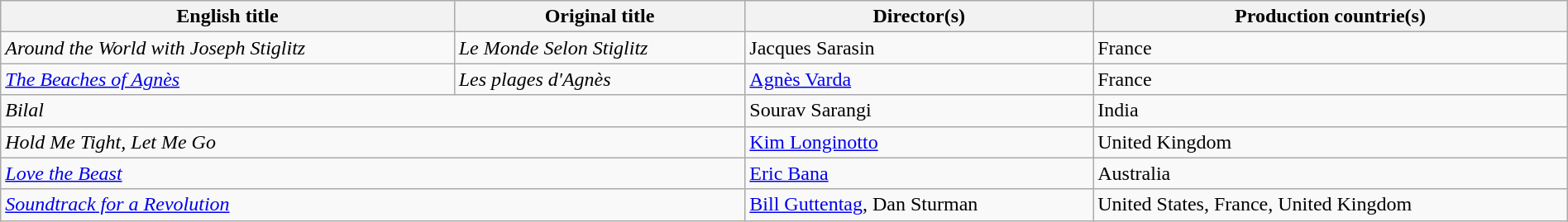<table class="sortable wikitable" style="width:100%; margin-bottom:4px">
<tr>
<th>English title</th>
<th>Original title</th>
<th>Director(s)</th>
<th>Production countrie(s)</th>
</tr>
<tr>
<td><em>Around the World with Joseph Stiglitz</em></td>
<td><em>Le Monde Selon Stiglitz</em></td>
<td>Jacques Sarasin</td>
<td>France</td>
</tr>
<tr>
<td><em><a href='#'>The Beaches of Agnès</a></em></td>
<td><em>Les plages d'Agnès</em></td>
<td><a href='#'>Agnès Varda</a></td>
<td>France</td>
</tr>
<tr>
<td colspan="2"><em>Bilal</em></td>
<td>Sourav Sarangi</td>
<td>India</td>
</tr>
<tr>
<td colspan="2"><em>Hold Me Tight, Let Me Go</em></td>
<td><a href='#'>Kim Longinotto</a></td>
<td>United Kingdom</td>
</tr>
<tr>
<td colspan="2"><em><a href='#'>Love the Beast</a></em></td>
<td><a href='#'>Eric Bana</a></td>
<td>Australia</td>
</tr>
<tr>
<td colspan="2"><em><a href='#'>Soundtrack for a Revolution</a></em></td>
<td><a href='#'>Bill Guttentag</a>, Dan Sturman</td>
<td>United States, France, United Kingdom</td>
</tr>
</table>
